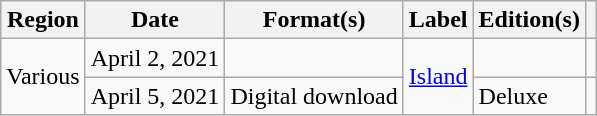<table class="wikitable plainrowheaders">
<tr>
<th scope="col">Region</th>
<th scope="col">Date</th>
<th scope="col">Format(s)</th>
<th scope="col">Label</th>
<th scope="col">Edition(s)</th>
<th scope="col"></th>
</tr>
<tr>
<td scope="row" rowspan="2">Various</td>
<td>April 2, 2021</td>
<td></td>
<td rowspan="2"><a href='#'>Island</a></td>
<td></td>
<td style="text-align:center;"><br></td>
</tr>
<tr>
<td>April 5, 2021</td>
<td>Digital download</td>
<td>Deluxe</td>
<td style="text-align:center;"></td>
</tr>
</table>
